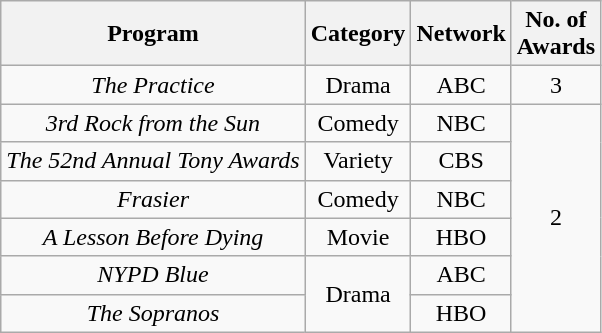<table class="wikitable">
<tr>
<th>Program</th>
<th>Category</th>
<th>Network</th>
<th>No. of<br>Awards</th>
</tr>
<tr style="text-align:center">
<td><em>The Practice</em></td>
<td>Drama</td>
<td>ABC</td>
<td>3</td>
</tr>
<tr style="text-align:center">
<td><em>3rd Rock from the Sun</em></td>
<td>Comedy</td>
<td>NBC</td>
<td rowspan="6">2</td>
</tr>
<tr style="text-align:center">
<td><em>The 52nd Annual Tony Awards</em></td>
<td>Variety</td>
<td>CBS</td>
</tr>
<tr style="text-align:center">
<td><em>Frasier</em></td>
<td>Comedy</td>
<td>NBC</td>
</tr>
<tr style="text-align:center">
<td><em>A Lesson Before Dying</em></td>
<td>Movie</td>
<td>HBO</td>
</tr>
<tr style="text-align:center">
<td><em>NYPD Blue</em></td>
<td rowspan="2">Drama</td>
<td>ABC</td>
</tr>
<tr style="text-align:center">
<td><em>The Sopranos</em></td>
<td>HBO</td>
</tr>
</table>
